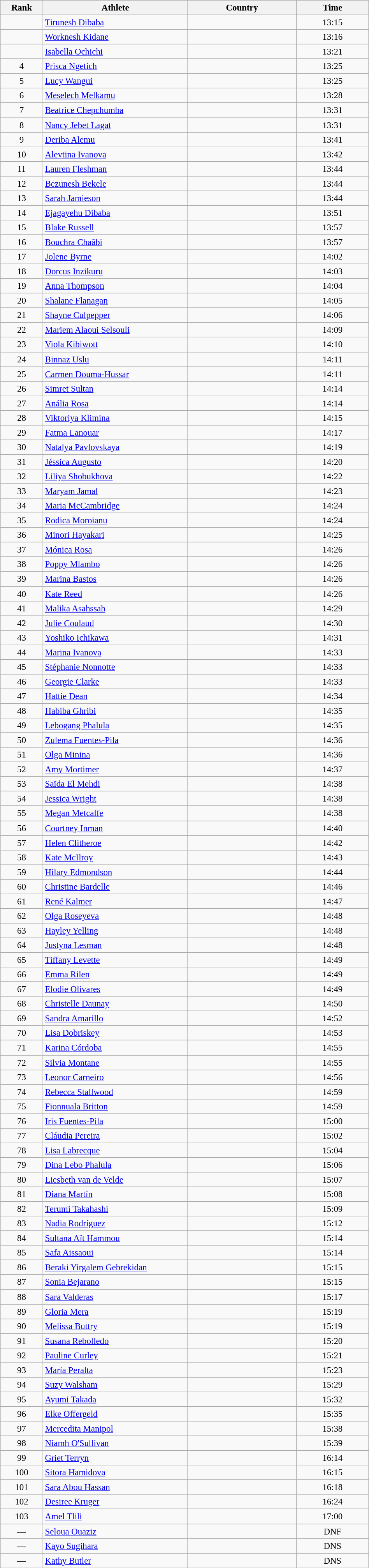<table class="wikitable sortable" style=" text-align:center; font-size:95%;" width="50%">
<tr>
<th width=5%>Rank</th>
<th width=20%>Athlete</th>
<th width=15%>Country</th>
<th width=10%>Time</th>
</tr>
<tr>
<td align=center></td>
<td align=left><a href='#'>Tirunesh Dibaba</a></td>
<td align=left></td>
<td>13:15</td>
</tr>
<tr>
<td align=center></td>
<td align=left><a href='#'>Worknesh Kidane</a></td>
<td align=left></td>
<td>13:16</td>
</tr>
<tr>
<td align=center></td>
<td align=left><a href='#'>Isabella Ochichi</a></td>
<td align=left></td>
<td>13:21</td>
</tr>
<tr>
<td align=center>4</td>
<td align=left><a href='#'>Prisca Ngetich</a></td>
<td align=left></td>
<td>13:25</td>
</tr>
<tr>
<td align=center>5</td>
<td align=left><a href='#'>Lucy Wangui</a></td>
<td align=left></td>
<td>13:25</td>
</tr>
<tr>
<td align=center>6</td>
<td align=left><a href='#'>Meselech Melkamu</a></td>
<td align=left></td>
<td>13:28</td>
</tr>
<tr>
<td align=center>7</td>
<td align=left><a href='#'>Beatrice Chepchumba</a></td>
<td align=left></td>
<td>13:31</td>
</tr>
<tr>
<td align=center>8</td>
<td align=left><a href='#'>Nancy Jebet Lagat</a></td>
<td align=left></td>
<td>13:31</td>
</tr>
<tr>
<td align=center>9</td>
<td align=left><a href='#'>Deriba Alemu</a></td>
<td align=left></td>
<td>13:41</td>
</tr>
<tr>
<td align=center>10</td>
<td align=left><a href='#'>Alevtina Ivanova</a></td>
<td align=left></td>
<td>13:42</td>
</tr>
<tr>
<td align=center>11</td>
<td align=left><a href='#'>Lauren Fleshman</a></td>
<td align=left></td>
<td>13:44</td>
</tr>
<tr>
<td align=center>12</td>
<td align=left><a href='#'>Bezunesh Bekele</a></td>
<td align=left></td>
<td>13:44</td>
</tr>
<tr>
<td align=center>13</td>
<td align=left><a href='#'>Sarah Jamieson</a></td>
<td align=left></td>
<td>13:44</td>
</tr>
<tr>
<td align=center>14</td>
<td align=left><a href='#'>Ejagayehu Dibaba</a></td>
<td align=left></td>
<td>13:51</td>
</tr>
<tr>
<td align=center>15</td>
<td align=left><a href='#'>Blake Russell</a></td>
<td align=left></td>
<td>13:57</td>
</tr>
<tr>
<td align=center>16</td>
<td align=left><a href='#'>Bouchra Chaâbi</a></td>
<td align=left></td>
<td>13:57</td>
</tr>
<tr>
<td align=center>17</td>
<td align=left><a href='#'>Jolene Byrne</a></td>
<td align=left></td>
<td>14:02</td>
</tr>
<tr>
<td align=center>18</td>
<td align=left><a href='#'>Dorcus Inzikuru</a></td>
<td align=left></td>
<td>14:03</td>
</tr>
<tr>
<td align=center>19</td>
<td align=left><a href='#'>Anna Thompson</a></td>
<td align=left></td>
<td>14:04</td>
</tr>
<tr>
<td align=center>20</td>
<td align=left><a href='#'>Shalane Flanagan</a></td>
<td align=left></td>
<td>14:05</td>
</tr>
<tr>
<td align=center>21</td>
<td align=left><a href='#'>Shayne Culpepper</a></td>
<td align=left></td>
<td>14:06</td>
</tr>
<tr>
<td align=center>22</td>
<td align=left><a href='#'>Mariem Alaoui Selsouli</a></td>
<td align=left></td>
<td>14:09</td>
</tr>
<tr>
<td align=center>23</td>
<td align=left><a href='#'>Viola Kibiwott</a></td>
<td align=left></td>
<td>14:10</td>
</tr>
<tr>
<td align=center>24</td>
<td align=left><a href='#'>Binnaz Uslu</a></td>
<td align=left></td>
<td>14:11</td>
</tr>
<tr>
<td align=center>25</td>
<td align=left><a href='#'>Carmen Douma-Hussar</a></td>
<td align=left></td>
<td>14:11</td>
</tr>
<tr>
<td align=center>26</td>
<td align=left><a href='#'>Simret Sultan</a></td>
<td align=left></td>
<td>14:14</td>
</tr>
<tr>
<td align=center>27</td>
<td align=left><a href='#'>Anália Rosa</a></td>
<td align=left></td>
<td>14:14</td>
</tr>
<tr>
<td align=center>28</td>
<td align=left><a href='#'>Viktoriya Klimina</a></td>
<td align=left></td>
<td>14:15</td>
</tr>
<tr>
<td align=center>29</td>
<td align=left><a href='#'>Fatma Lanouar</a></td>
<td align=left></td>
<td>14:17</td>
</tr>
<tr>
<td align=center>30</td>
<td align=left><a href='#'>Natalya Pavlovskaya</a></td>
<td align=left></td>
<td>14:19</td>
</tr>
<tr>
<td align=center>31</td>
<td align=left><a href='#'>Jéssica Augusto</a></td>
<td align=left></td>
<td>14:20</td>
</tr>
<tr>
<td align=center>32</td>
<td align=left><a href='#'>Liliya Shobukhova</a></td>
<td align=left></td>
<td>14:22</td>
</tr>
<tr>
<td align=center>33</td>
<td align=left><a href='#'>Maryam Jamal</a></td>
<td align=left></td>
<td>14:23</td>
</tr>
<tr>
<td align=center>34</td>
<td align=left><a href='#'>Maria McCambridge</a></td>
<td align=left></td>
<td>14:24</td>
</tr>
<tr>
<td align=center>35</td>
<td align=left><a href='#'>Rodica Moroianu</a></td>
<td align=left></td>
<td>14:24</td>
</tr>
<tr>
<td align=center>36</td>
<td align=left><a href='#'>Minori Hayakari</a></td>
<td align=left></td>
<td>14:25</td>
</tr>
<tr>
<td align=center>37</td>
<td align=left><a href='#'>Mónica Rosa</a></td>
<td align=left></td>
<td>14:26</td>
</tr>
<tr>
<td align=center>38</td>
<td align=left><a href='#'>Poppy Mlambo</a></td>
<td align=left></td>
<td>14:26</td>
</tr>
<tr>
<td align=center>39</td>
<td align=left><a href='#'>Marina Bastos</a></td>
<td align=left></td>
<td>14:26</td>
</tr>
<tr>
<td align=center>40</td>
<td align=left><a href='#'>Kate Reed</a></td>
<td align=left></td>
<td>14:26</td>
</tr>
<tr>
<td align=center>41</td>
<td align=left><a href='#'>Malika Asahssah</a></td>
<td align=left></td>
<td>14:29</td>
</tr>
<tr>
<td align=center>42</td>
<td align=left><a href='#'>Julie Coulaud</a></td>
<td align=left></td>
<td>14:30</td>
</tr>
<tr>
<td align=center>43</td>
<td align=left><a href='#'>Yoshiko Ichikawa</a></td>
<td align=left></td>
<td>14:31</td>
</tr>
<tr>
<td align=center>44</td>
<td align=left><a href='#'>Marina Ivanova</a></td>
<td align=left></td>
<td>14:33</td>
</tr>
<tr>
<td align=center>45</td>
<td align=left><a href='#'>Stéphanie Nonnotte</a></td>
<td align=left></td>
<td>14:33</td>
</tr>
<tr>
<td align=center>46</td>
<td align=left><a href='#'>Georgie Clarke</a></td>
<td align=left></td>
<td>14:33</td>
</tr>
<tr>
<td align=center>47</td>
<td align=left><a href='#'>Hattie Dean</a></td>
<td align=left></td>
<td>14:34</td>
</tr>
<tr>
<td align=center>48</td>
<td align=left><a href='#'>Habiba Ghribi</a></td>
<td align=left></td>
<td>14:35</td>
</tr>
<tr>
<td align=center>49</td>
<td align=left><a href='#'>Lebogang Phalula</a></td>
<td align=left></td>
<td>14:35</td>
</tr>
<tr>
<td align=center>50</td>
<td align=left><a href='#'>Zulema Fuentes-Pila</a></td>
<td align=left></td>
<td>14:36</td>
</tr>
<tr>
<td align=center>51</td>
<td align=left><a href='#'>Olga Minina</a></td>
<td align=left></td>
<td>14:36</td>
</tr>
<tr>
<td align=center>52</td>
<td align=left><a href='#'>Amy Mortimer</a></td>
<td align=left></td>
<td>14:37</td>
</tr>
<tr>
<td align=center>53</td>
<td align=left><a href='#'>Saïda El Mehdi</a></td>
<td align=left></td>
<td>14:38</td>
</tr>
<tr>
<td align=center>54</td>
<td align=left><a href='#'>Jessica Wright</a></td>
<td align=left></td>
<td>14:38</td>
</tr>
<tr>
<td align=center>55</td>
<td align=left><a href='#'>Megan Metcalfe</a></td>
<td align=left></td>
<td>14:38</td>
</tr>
<tr>
<td align=center>56</td>
<td align=left><a href='#'>Courtney Inman</a></td>
<td align=left></td>
<td>14:40</td>
</tr>
<tr>
<td align=center>57</td>
<td align=left><a href='#'>Helen Clitheroe</a></td>
<td align=left></td>
<td>14:42</td>
</tr>
<tr>
<td align=center>58</td>
<td align=left><a href='#'>Kate McIlroy</a></td>
<td align=left></td>
<td>14:43</td>
</tr>
<tr>
<td align=center>59</td>
<td align=left><a href='#'>Hilary Edmondson</a></td>
<td align=left></td>
<td>14:44</td>
</tr>
<tr>
<td align=center>60</td>
<td align=left><a href='#'>Christine Bardelle</a></td>
<td align=left></td>
<td>14:46</td>
</tr>
<tr>
<td align=center>61</td>
<td align=left><a href='#'>René Kalmer</a></td>
<td align=left></td>
<td>14:47</td>
</tr>
<tr>
<td align=center>62</td>
<td align=left><a href='#'>Olga Roseyeva</a></td>
<td align=left></td>
<td>14:48</td>
</tr>
<tr>
<td align=center>63</td>
<td align=left><a href='#'>Hayley Yelling</a></td>
<td align=left></td>
<td>14:48</td>
</tr>
<tr>
<td align=center>64</td>
<td align=left><a href='#'>Justyna Lesman</a></td>
<td align=left></td>
<td>14:48</td>
</tr>
<tr>
<td align=center>65</td>
<td align=left><a href='#'>Tiffany Levette</a></td>
<td align=left></td>
<td>14:49</td>
</tr>
<tr>
<td align=center>66</td>
<td align=left><a href='#'>Emma Rilen</a></td>
<td align=left></td>
<td>14:49</td>
</tr>
<tr>
<td align=center>67</td>
<td align=left><a href='#'>Elodie Olivares</a></td>
<td align=left></td>
<td>14:49</td>
</tr>
<tr>
<td align=center>68</td>
<td align=left><a href='#'>Christelle Daunay</a></td>
<td align=left></td>
<td>14:50</td>
</tr>
<tr>
<td align=center>69</td>
<td align=left><a href='#'>Sandra Amarillo</a></td>
<td align=left></td>
<td>14:52</td>
</tr>
<tr>
<td align=center>70</td>
<td align=left><a href='#'>Lisa Dobriskey</a></td>
<td align=left></td>
<td>14:53</td>
</tr>
<tr>
<td align=center>71</td>
<td align=left><a href='#'>Karina Córdoba</a></td>
<td align=left></td>
<td>14:55</td>
</tr>
<tr>
<td align=center>72</td>
<td align=left><a href='#'>Silvia Montane</a></td>
<td align=left></td>
<td>14:55</td>
</tr>
<tr>
<td align=center>73</td>
<td align=left><a href='#'>Leonor Carneiro</a></td>
<td align=left></td>
<td>14:56</td>
</tr>
<tr>
<td align=center>74</td>
<td align=left><a href='#'>Rebecca Stallwood</a></td>
<td align=left></td>
<td>14:59</td>
</tr>
<tr>
<td align=center>75</td>
<td align=left><a href='#'>Fionnuala Britton</a></td>
<td align=left></td>
<td>14:59</td>
</tr>
<tr>
<td align=center>76</td>
<td align=left><a href='#'>Iris Fuentes-Pila</a></td>
<td align=left></td>
<td>15:00</td>
</tr>
<tr>
<td align=center>77</td>
<td align=left><a href='#'>Cláudia Pereira</a></td>
<td align=left></td>
<td>15:02</td>
</tr>
<tr>
<td align=center>78</td>
<td align=left><a href='#'>Lisa Labrecque</a></td>
<td align=left></td>
<td>15:04</td>
</tr>
<tr>
<td align=center>79</td>
<td align=left><a href='#'>Dina Lebo Phalula</a></td>
<td align=left></td>
<td>15:06</td>
</tr>
<tr>
<td align=center>80</td>
<td align=left><a href='#'>Liesbeth van de Velde</a></td>
<td align=left></td>
<td>15:07</td>
</tr>
<tr>
<td align=center>81</td>
<td align=left><a href='#'>Diana Martín</a></td>
<td align=left></td>
<td>15:08</td>
</tr>
<tr>
<td align=center>82</td>
<td align=left><a href='#'>Terumi Takahashi</a></td>
<td align=left></td>
<td>15:09</td>
</tr>
<tr>
<td align=center>83</td>
<td align=left><a href='#'>Nadia Rodríguez</a></td>
<td align=left></td>
<td>15:12</td>
</tr>
<tr>
<td align=center>84</td>
<td align=left><a href='#'>Sultana Aït Hammou</a></td>
<td align=left></td>
<td>15:14</td>
</tr>
<tr>
<td align=center>85</td>
<td align=left><a href='#'>Safa Aissaoui</a></td>
<td align=left></td>
<td>15:14</td>
</tr>
<tr>
<td align=center>86</td>
<td align=left><a href='#'>Beraki Yirgalem Gebrekidan</a></td>
<td align=left></td>
<td>15:15</td>
</tr>
<tr>
<td align=center>87</td>
<td align=left><a href='#'>Sonia Bejarano</a></td>
<td align=left></td>
<td>15:15</td>
</tr>
<tr>
<td align=center>88</td>
<td align=left><a href='#'>Sara Valderas</a></td>
<td align=left></td>
<td>15:17</td>
</tr>
<tr>
<td align=center>89</td>
<td align=left><a href='#'>Gloria Mera</a></td>
<td align=left></td>
<td>15:19</td>
</tr>
<tr>
<td align=center>90</td>
<td align=left><a href='#'>Melissa Buttry</a></td>
<td align=left></td>
<td>15:19</td>
</tr>
<tr>
<td align=center>91</td>
<td align=left><a href='#'>Susana Rebolledo</a></td>
<td align=left></td>
<td>15:20</td>
</tr>
<tr>
<td align=center>92</td>
<td align=left><a href='#'>Pauline Curley</a></td>
<td align=left></td>
<td>15:21</td>
</tr>
<tr>
<td align=center>93</td>
<td align=left><a href='#'>María Peralta</a></td>
<td align=left></td>
<td>15:23</td>
</tr>
<tr>
<td align=center>94</td>
<td align=left><a href='#'>Suzy Walsham</a></td>
<td align=left></td>
<td>15:29</td>
</tr>
<tr>
<td align=center>95</td>
<td align=left><a href='#'>Ayumi Takada</a></td>
<td align=left></td>
<td>15:32</td>
</tr>
<tr>
<td align=center>96</td>
<td align=left><a href='#'>Elke Offergeld</a></td>
<td align=left></td>
<td>15:35</td>
</tr>
<tr>
<td align=center>97</td>
<td align=left><a href='#'>Mercedita Manipol</a></td>
<td align=left></td>
<td>15:38</td>
</tr>
<tr>
<td align=center>98</td>
<td align=left><a href='#'>Niamh O'Sullivan</a></td>
<td align=left></td>
<td>15:39</td>
</tr>
<tr>
<td align=center>99</td>
<td align=left><a href='#'>Griet Terryn</a></td>
<td align=left></td>
<td>16:14</td>
</tr>
<tr>
<td align=center>100</td>
<td align=left><a href='#'>Sitora Hamidova</a></td>
<td align=left></td>
<td>16:15</td>
</tr>
<tr>
<td align=center>101</td>
<td align=left><a href='#'>Sara Abou Hassan</a></td>
<td align=left></td>
<td>16:18</td>
</tr>
<tr>
<td align=center>102</td>
<td align=left><a href='#'>Desiree Kruger</a></td>
<td align=left></td>
<td>16:24</td>
</tr>
<tr>
<td align=center>103</td>
<td align=left><a href='#'>Amel Tlili</a></td>
<td align=left></td>
<td>17:00</td>
</tr>
<tr>
<td align=center>—</td>
<td align=left><a href='#'>Seloua Ouaziz</a></td>
<td align=left></td>
<td>DNF</td>
</tr>
<tr>
<td align=center>—</td>
<td align=left><a href='#'>Kayo Sugihara</a></td>
<td align=left></td>
<td>DNS</td>
</tr>
<tr>
<td align=center>—</td>
<td align=left><a href='#'>Kathy Butler</a></td>
<td align=left></td>
<td>DNS</td>
</tr>
</table>
